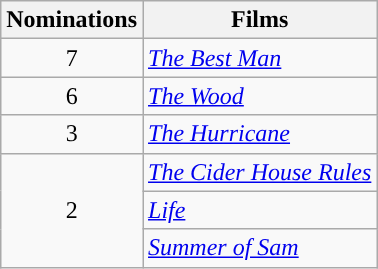<table class="wikitable">
<tr>
<th>Nominations</th>
<th>Films</th>
</tr>
<tr>
<td rowspan="1" style="text-align:center">7</td>
<td><em><a href='#'>The Best Man</a></em></td>
</tr>
<tr>
<td rowspan="1" style="text-align:center">6</td>
<td><em><a href='#'>The Wood</a></em></td>
</tr>
<tr>
<td rowspan="1" style="text-align:center">3</td>
<td><em><a href='#'>The Hurricane</a></em></td>
</tr>
<tr>
<td rowspan="3" style="text-align:center">2</td>
<td><em><a href='#'>The Cider House Rules</a></em></td>
</tr>
<tr>
<td><em><a href='#'>Life</a></em></td>
</tr>
<tr>
<td><em><a href='#'>Summer of Sam</a></em></td>
</tr>
</table>
